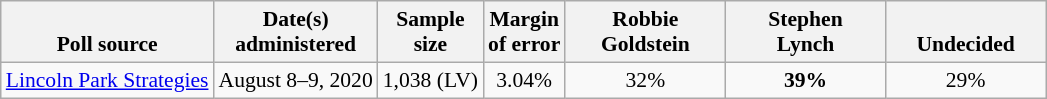<table class="wikitable" style="font-size:90%;text-align:center;">
<tr valign=bottom>
<th>Poll source</th>
<th>Date(s)<br>administered</th>
<th>Sample<br>size</th>
<th>Margin<br>of error</th>
<th style="width:100px;">Robbie<br>Goldstein</th>
<th style="width:100px;">Stephen<br>Lynch</th>
<th style="width:100px;">Undecided</th>
</tr>
<tr>
<td style="text-align:left;"><a href='#'>Lincoln Park Strategies</a></td>
<td>August 8–9, 2020</td>
<td>1,038 (LV)</td>
<td>3.04%</td>
<td>32%</td>
<td><strong>39%</strong></td>
<td>29%</td>
</tr>
</table>
